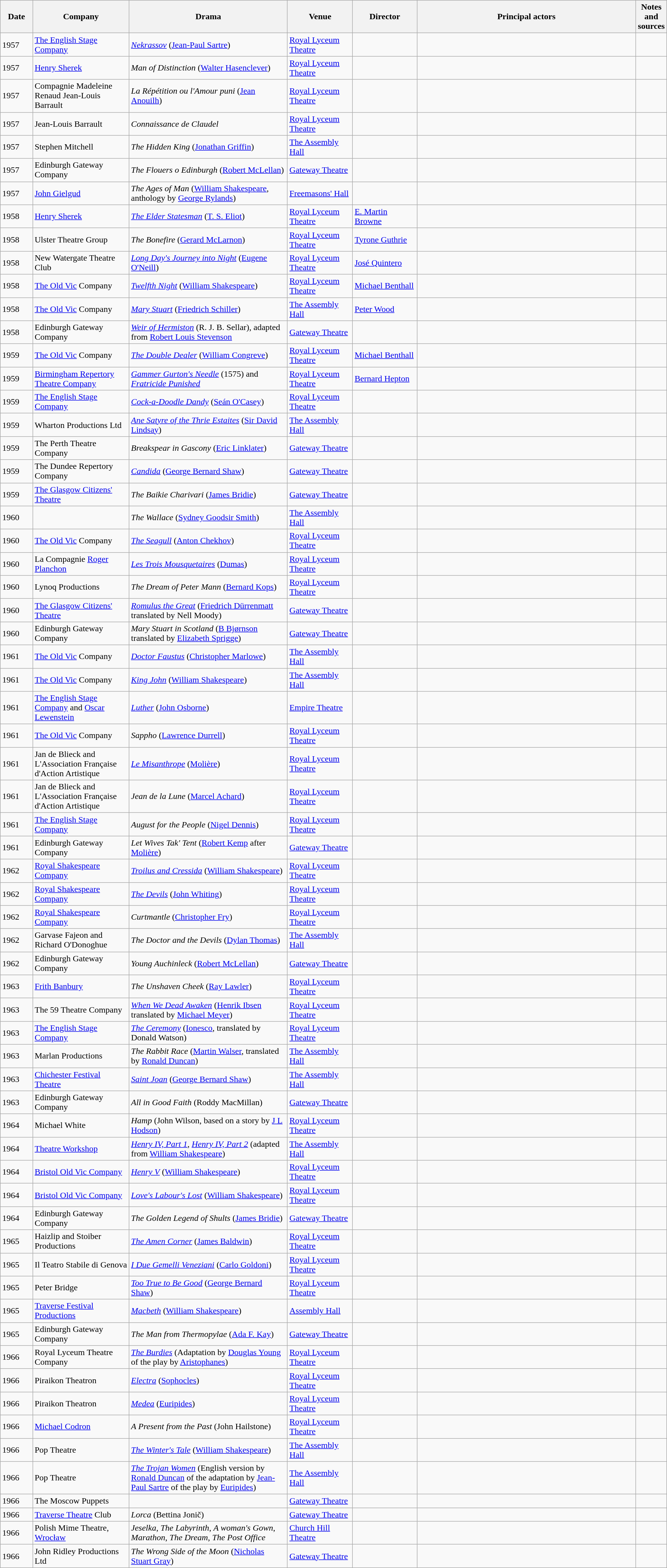<table class="wikitable sortable">
<tr>
<th style="width:5%;">Date</th>
<th style="width:15%;">Company</th>
<th style="width:25%;">Drama</th>
<th style="width:10%;">Venue</th>
<th style="width:10%;">Director</th>
<th style="width:35%;">Principal actors</th>
<th class=unsortable>Notes and sources</th>
</tr>
<tr>
<td>1957</td>
<td><a href='#'>The English Stage Company</a></td>
<td><em><a href='#'>Nekrassov</a></em> (<a href='#'>Jean-Paul Sartre</a>)</td>
<td><a href='#'>Royal Lyceum Theatre</a></td>
<td data-sort-value="Devine"></td>
<td data-sort-value="Benson+Corbett+Helpmann"></td>
<td></td>
</tr>
<tr>
<td>1957</td>
<td><a href='#'>Henry Sherek</a></td>
<td><em>Man of Distinction</em> (<a href='#'>Walter Hasenclever</a>)</td>
<td><a href='#'>Royal Lyceum Theatre</a></td>
<td data-sort-value="Carey"></td>
<td data-sort-value="Fonteyn"></td>
<td></td>
</tr>
<tr>
<td>1957</td>
<td>Compagnie Madeleine Renaud Jean-Louis Barrault</td>
<td><em>La Répétition ou l'Amour puni</em> (<a href='#'>Jean Anouilh</a>)</td>
<td><a href='#'>Royal Lyceum Theatre</a></td>
<td data-sort-value="Barrault"></td>
<td data-sort-value="Barrault+Bertin+Cattand+Renaud"></td>
<td></td>
</tr>
<tr>
<td>1957</td>
<td>Jean-Louis Barrault</td>
<td><em>Connaissance de Claudel</em></td>
<td><a href='#'>Royal Lyceum Theatre</a></td>
<td data-sort-value="Barrault"></td>
<td data-sort-value="Barrault"></td>
<td></td>
</tr>
<tr>
<td>1957</td>
<td>Stephen Mitchell</td>
<td><em>The Hidden King</em> (<a href='#'>Jonathan Griffin</a>)</td>
<td><a href='#'>The Assembly Hall</a></td>
<td data-sort-value="West"></td>
<td data-sort-value="Eddison+MacLiammoir+Shaw+Speaight+Thesiger"></td>
<td></td>
</tr>
<tr>
<td>1957</td>
<td>Edinburgh Gateway Company</td>
<td><em>The Flouers o Edinburgh</em> (<a href='#'>Robert McLellan</a>)</td>
<td><a href='#'>Gateway Theatre</a></td>
<td data-sort-value="Gibson"></td>
<td data-sort-value="Eddison+MacLiammoir+Shaw+Speaight+Thesiger"></td>
<td></td>
</tr>
<tr>
<td>1957</td>
<td><a href='#'>John Gielgud</a></td>
<td><em>The Ages of Man</em> (<a href='#'>William Shakespeare</a>, anthology by <a href='#'>George Rylands</a>)</td>
<td><a href='#'>Freemasons' Hall</a></td>
<td data-sort-value=""></td>
<td data-sort-value="Gielgud"></td>
<td></td>
</tr>
<tr>
<td>1958</td>
<td><a href='#'>Henry Sherek</a></td>
<td><em><a href='#'>The Elder Statesman</a></em> (<a href='#'>T. S. Eliot</a>)</td>
<td><a href='#'>Royal Lyceum Theatre</a></td>
<td data-sort-value=""><a href='#'>E. Martin Browne</a></td>
<td data-sort-value="Rogers"></td>
<td></td>
</tr>
<tr>
<td>1958</td>
<td>Ulster Theatre Group</td>
<td><em>The Bonefire</em> (<a href='#'>Gerard McLarnon</a>)</td>
<td><a href='#'>Royal Lyceum Theatre</a></td>
<td data-sort-value=""><a href='#'>Tyrone Guthrie</a></td>
<td data-sort-value="Blakely+Devlin+Ellis+Goldblatt+Hawthorne"></td>
<td></td>
</tr>
<tr>
<td>1958</td>
<td>New Watergate Theatre Club</td>
<td><em><a href='#'>Long Day's Journey into Night</a></em> (<a href='#'>Eugene O'Neill</a>)</td>
<td><a href='#'>Royal Lyceum Theatre</a></td>
<td data-sort-value=""><a href='#'>José Quintero</a></td>
<td data-sort-value="Bannen+Davies+Quayle"></td>
<td></td>
</tr>
<tr>
<td>1958</td>
<td><a href='#'>The Old Vic</a> Company</td>
<td><em><a href='#'>Twelfth Night</a></em> (<a href='#'>William Shakespeare</a>)</td>
<td><a href='#'>Royal Lyceum Theatre</a></td>
<td data-sort-value=""><a href='#'>Michael Benthall</a></td>
<td data-sort-value="Ackland+Cellier+Culliford+Dench"></td>
<td></td>
</tr>
<tr>
<td>1958</td>
<td><a href='#'>The Old Vic</a> Company</td>
<td><em><a href='#'>Mary Stuart</a></em> (<a href='#'>Friedrich Schiller</a>)</td>
<td><a href='#'>The Assembly Hall</a></td>
<td data-sort-value=""><a href='#'>Peter Wood</a></td>
<td data-sort-value="Chinnery+Culliford+Francis+Hardwicke"></td>
<td></td>
</tr>
<tr>
<td>1958</td>
<td>Edinburgh Gateway Company</td>
<td><em><a href='#'>Weir of Hermiston</a></em> (R. J. B. Sellar), adapted from <a href='#'>Robert Louis Stevenson</a></td>
<td><a href='#'>Gateway Theatre</a></td>
<td data-sort-value="Carey"></td>
<td data-sort-value="Bain+Fleming+Milne+Simpson+Wylie"></td>
<td></td>
</tr>
<tr>
<td>1959</td>
<td><a href='#'>The Old Vic</a> Company</td>
<td><em><a href='#'>The Double Dealer</a></em> (<a href='#'>William Congreve</a>)</td>
<td><a href='#'>Royal Lyceum Theatre</a></td>
<td data-sort-value=""><a href='#'>Michael Benthall</a></td>
<td data-sort-value="Chinnery+Culliford+Francis+Hardwicke"></td>
<td></td>
</tr>
<tr>
<td>1959</td>
<td><a href='#'>Birmingham Repertory Theatre Company</a></td>
<td><em><a href='#'>Gammer Gurton's Needle</a></em> (1575) and <em><a href='#'>Fratricide Punished</a></em></td>
<td><a href='#'>Royal Lyceum Theatre</a></td>
<td data-sort-value=""><a href='#'>Bernard Hepton</a></td>
<td data-sort-value=""></td>
<td></td>
</tr>
<tr>
<td>1959</td>
<td><a href='#'>The English Stage Company</a></td>
<td><em><a href='#'>Cock-a-Doodle Dandy</a></em> (<a href='#'>Seán O'Casey</a>)</td>
<td><a href='#'>Royal Lyceum Theatre</a></td>
<td data-sort-value="Devine"></td>
<td data-sort-value="Benson+Corbett+Helpmann"></td>
<td></td>
</tr>
<tr>
<td>1959</td>
<td>Wharton Productions Ltd</td>
<td><em><a href='#'>Ane Satyre of the Thrie Estaites</a></em> (<a href='#'>Sir David Lindsay</a>)</td>
<td><a href='#'>The Assembly Hall</a></td>
<td data-sort-value="Guthrie"></td>
<td data-sort-value="Benson+Corbett+Helpmann"></td>
<td></td>
</tr>
<tr>
<td>1959</td>
<td>The Perth Theatre Company</td>
<td><em>Breakspear in Gascony</em> (<a href='#'>Eric Linklater</a>)</td>
<td><a href='#'>Gateway Theatre</a></td>
<td data-sort-value="Herington"></td>
<td data-sort-value="Burgess"></td>
<td></td>
</tr>
<tr>
<td>1959</td>
<td>The Dundee Repertory Company</td>
<td><em><a href='#'>Candida</a></em> (<a href='#'>George Bernard Shaw</a>)</td>
<td><a href='#'>Gateway Theatre</a></td>
<td data-sort-value="Westwell"></td>
<td data-sort-value="Cooper+Westwell"></td>
<td></td>
</tr>
<tr>
<td>1959</td>
<td><a href='#'>The Glasgow Citizens' Theatre</a></td>
<td><em>The Baikie Charivari</em> (<a href='#'>James Bridie</a>)</td>
<td><a href='#'>Gateway Theatre</a></td>
<td data-sort-value="Duguid"></td>
<td data-sort-value="Cuthbertson"></td>
<td></td>
</tr>
<tr>
<td>1960</td>
<td></td>
<td><em>The Wallace</em> (<a href='#'>Sydney Goodsir Smith</a>)</td>
<td><a href='#'>The Assembly Hall</a></td>
<td data-sort-value="Potter"></td>
<td data-sort-value="Cuthbertson"></td>
<td></td>
</tr>
<tr>
<td>1960</td>
<td><a href='#'>The Old Vic</a> Company</td>
<td><em><a href='#'>The Seagull</a></em> (<a href='#'>Anton Chekhov</a>)</td>
<td><a href='#'>Royal Lyceum Theatre</a></td>
<td data-sort-value="Fernald"></td>
<td data-sort-value="Courtenay"></td>
<td></td>
</tr>
<tr>
<td>1960</td>
<td>La Compagnie <a href='#'>Roger Planchon</a></td>
<td><em><a href='#'>Les Trois Mousquetaires</a></em> (<a href='#'>Dumas</a>)</td>
<td><a href='#'>Royal Lyceum Theatre</a></td>
<td data-sort-value="Planchon"></td>
<td data-sort-value="Planchon"></td>
<td></td>
</tr>
<tr>
<td>1960</td>
<td>Lynoq Productions</td>
<td><em>The Dream of Peter Mann</em> (<a href='#'>Bernard Kops</a>)</td>
<td><a href='#'>Royal Lyceum Theatre</a></td>
<td data-sort-value="Dunlop"></td>
<td data-sort-value="Chinnery"></td>
<td></td>
</tr>
<tr>
<td>1960</td>
<td><a href='#'>The Glasgow Citizens' Theatre</a></td>
<td><em><a href='#'>Romulus the Great</a></em> (<a href='#'>Friedrich Dürrenmatt</a> translated by Nell Moody)</td>
<td><a href='#'>Gateway Theatre</a></td>
<td data-sort-value="Mill"></td>
<td data-sort-value="Greig"></td>
<td></td>
</tr>
<tr>
<td>1960</td>
<td>Edinburgh Gateway Company</td>
<td><em>Mary Stuart in Scotland</em> (<a href='#'>B Bjørnson</a>  translated by <a href='#'>Elizabeth Sprigge</a>)</td>
<td><a href='#'>Gateway Theatre</a></td>
<td data-sort-value="Mathews"></td>
<td data-sort-value=""></td>
<td></td>
</tr>
<tr>
<td>1961</td>
<td><a href='#'>The Old Vic</a> Company</td>
<td><em><a href='#'>Doctor Faustus</a></em> (<a href='#'>Christopher Marlowe</a>)</td>
<td><a href='#'>The Assembly Hall</a></td>
<td data-sort-value="Benthall"></td>
<td data-sort-value="Courtenay"></td>
<td></td>
</tr>
<tr>
<td>1961</td>
<td><a href='#'>The Old Vic</a> Company</td>
<td><em><a href='#'>King John</a></em> (<a href='#'>William Shakespeare</a>)</td>
<td><a href='#'>The Assembly Hall</a></td>
<td data-sort-value="Potter"></td>
<td data-sort-value="Daneman+Denham"></td>
<td></td>
</tr>
<tr>
<td>1961</td>
<td><a href='#'>The English Stage Company</a> and <a href='#'>Oscar Lewenstein</a></td>
<td><em><a href='#'>Luther</a></em> (<a href='#'>John Osborne</a>)</td>
<td><a href='#'>Empire Theatre</a></td>
<td data-sort-value="Richardson"></td>
<td data-sort-value="Finney"></td>
<td></td>
</tr>
<tr>
<td>1961</td>
<td><a href='#'>The Old Vic</a> Company</td>
<td><em>Sappho</em> (<a href='#'>Lawrence Durrell</a>)</td>
<td><a href='#'>Royal Lyceum Theatre</a></td>
<td data-sort-value="Hale"></td>
<td data-sort-value="Rawlings"></td>
<td></td>
</tr>
<tr>
<td>1961</td>
<td>Jan de Blieck and L'Association Française d'Action Artistique</td>
<td><em><a href='#'>Le Misanthrope</a></em> (<a href='#'>Molière</a>)</td>
<td><a href='#'>Royal Lyceum Theatre</a></td>
<td data-sort-value="Dhéran"></td>
<td data-sort-value="Dhéran"></td>
<td></td>
</tr>
<tr>
<td>1961</td>
<td>Jan de Blieck and L'Association Française d'Action Artistique</td>
<td><em>Jean de la Lune</em> (<a href='#'>Marcel Achard</a>)</td>
<td><a href='#'>Royal Lyceum Theatre</a></td>
<td data-sort-value="Dhéran"></td>
<td data-sort-value="Dhéran"></td>
<td></td>
</tr>
<tr>
<td>1961</td>
<td><a href='#'>The English Stage Company</a></td>
<td><em>August for the People</em> (<a href='#'>Nigel Dennis</a>)</td>
<td><a href='#'>Royal Lyceum Theatre</a></td>
<td data-sort-value="Devine"></td>
<td data-sort-value="Harrison"></td>
<td></td>
</tr>
<tr>
<td>1961</td>
<td>Edinburgh Gateway Company</td>
<td><em>Let Wives Tak' Tent</em> (<a href='#'>Robert Kemp</a> after <a href='#'>Molière</a>)</td>
<td><a href='#'>Gateway Theatre</a></td>
<td data-sort-value="Fleming"></td>
<td data-sort-value="Macrae"></td>
<td></td>
</tr>
<tr>
<td>1962</td>
<td><a href='#'>Royal Shakespeare Company</a></td>
<td><em><a href='#'>Troilus and Cressida</a></em> (<a href='#'>William Shakespeare</a>)</td>
<td><a href='#'>Royal Lyceum Theatre</a></td>
<td data-sort-value="Hall"></td>
<td data-sort-value="Adrian+Audley+Godfrey+Holm+Nettleton+Tutine"></td>
<td></td>
</tr>
<tr>
<td>1962</td>
<td><a href='#'>Royal Shakespeare Company</a></td>
<td><em><a href='#'>The Devils</a></em> (<a href='#'>John Whiting</a>)</td>
<td><a href='#'>Royal Lyceum Theatre</a></td>
<td data-sort-value="Wood"></td>
<td data-sort-value="Adrian+Diamond+Johnson+Tutine"></td>
<td></td>
</tr>
<tr>
<td>1962</td>
<td><a href='#'>Royal Shakespeare Company</a></td>
<td><em>Curtmantle</em> (<a href='#'>Christopher Fry</a>)</td>
<td><a href='#'>Royal Lyceum Theatre</a></td>
<td data-sort-value="Burge"></td>
<td data-sort-value="Adrian+Diamond+Johnson+Tutine"></td>
<td></td>
</tr>
<tr>
<td>1962</td>
<td>Garvase Fajeon and Richard O'Donoghue</td>
<td><em>The Doctor and the Devils</em> (<a href='#'>Dylan Thomas</a>)</td>
<td><a href='#'>The Assembly Hall</a></td>
<td data-sort-value="Mill"></td>
<td data-sort-value=""></td>
<td></td>
</tr>
<tr>
<td>1962</td>
<td>Edinburgh Gateway Company</td>
<td><em>Young Auchinleck</em> (<a href='#'>Robert McLellan</a>)</td>
<td><a href='#'>Gateway Theatre</a></td>
<td data-sort-value="Parrott"></td>
<td data-sort-value="Cairney"></td>
<td></td>
</tr>
<tr>
<td>1963</td>
<td><a href='#'>Frith Banbury</a></td>
<td><em>The Unshaven Cheek</em> (<a href='#'>Ray Lawler</a>)</td>
<td><a href='#'>Royal Lyceum Theatre</a></td>
<td data-sort-value="Banbury"></td>
<td data-sort-value=""></td>
<td></td>
</tr>
<tr>
<td>1963</td>
<td>The 59 Theatre Company</td>
<td><em><a href='#'>When We Dead Awaken</a></em> (<a href='#'>Henrik Ibsen</a> translated by <a href='#'>Michael Meyer</a>)</td>
<td><a href='#'>Royal Lyceum Theatre</a></td>
<td data-sort-value=""></td>
<td data-sort-value=""></td>
<td></td>
</tr>
<tr>
<td>1963</td>
<td><a href='#'>The English Stage Company</a></td>
<td><em><a href='#'>The Ceremony</a></em> (<a href='#'>Ionesco</a>, translated by Donald Watson)</td>
<td><a href='#'>Royal Lyceum Theatre</a></td>
<td data-sort-value=""></td>
<td data-sort-value="Guinness"></td>
<td></td>
</tr>
<tr>
<td>1963</td>
<td>Marlan Productions</td>
<td><em>The Rabbit Race</em> (<a href='#'>Martin Walser</a>, translated by <a href='#'>Ronald Duncan</a>)</td>
<td><a href='#'>The Assembly Hall</a></td>
<td data-sort-value=""></td>
<td data-sort-value=""></td>
<td></td>
</tr>
<tr>
<td>1963</td>
<td><a href='#'>Chichester Festival Theatre</a></td>
<td><em><a href='#'>Saint Joan</a></em> (<a href='#'>George Bernard Shaw</a>)</td>
<td><a href='#'>The Assembly Hall</a></td>
<td data-sort-value=""></td>
<td data-sort-value=""></td>
<td></td>
</tr>
<tr>
<td>1963</td>
<td>Edinburgh Gateway Company</td>
<td><em>All in Good Faith</em> (Roddy MacMillan)</td>
<td><a href='#'>Gateway Theatre</a></td>
<td data-sort-value=""></td>
<td data-sort-value=""></td>
<td></td>
</tr>
<tr>
<td>1964</td>
<td>Michael White</td>
<td><em>Hamp</em> (John Wilson, based on a story by <a href='#'>J L Hodson</a>)</td>
<td><a href='#'>Royal Lyceum Theatre</a></td>
<td data-sort-value="Gibson"></td>
<td data-sort-value="Briers+Coleman+Hurt+Rossiter+Tierney"></td>
<td></td>
</tr>
<tr>
<td>1964</td>
<td><a href='#'>Theatre Workshop</a></td>
<td><em><a href='#'>Henry IV, Part 1</a></em>, <em><a href='#'>Henry IV, Part 2</a></em> (adapted from <a href='#'>William Shakespeare</a>)</td>
<td><a href='#'>The Assembly Hall</a></td>
<td data-sort-value="Littlewood"></td>
<td data-sort-value="Antrobus+Glover+Sewell"></td>
<td></td>
</tr>
<tr>
<td>1964</td>
<td><a href='#'>Bristol Old Vic Company</a></td>
<td><em><a href='#'>Henry V</a></em> (<a href='#'>William Shakespeare</a>)</td>
<td><a href='#'>Royal Lyceum Theatre</a></td>
<td data-sort-value="Burge"></td>
<td data-sort-value="Pasco"></td>
<td></td>
</tr>
<tr>
<td>1964</td>
<td><a href='#'>Bristol Old Vic Company</a></td>
<td><em><a href='#'>Love's Labour's Lost</a></em> (<a href='#'>William Shakespeare</a>)</td>
<td><a href='#'>Royal Lyceum Theatre</a></td>
<td data-sort-value="May"></td>
<td data-sort-value="Baldwin+Dodimead+Jayston+Pasco"></td>
<td></td>
</tr>
<tr>
<td>1964</td>
<td>Edinburgh Gateway Company</td>
<td><em>The Golden Legend of Shults</em> (<a href='#'>James Bridie</a>)</td>
<td><a href='#'>Gateway Theatre</a></td>
<td data-sort-value="Carin"></td>
<td data-sort-value="McAvoy"></td>
<td></td>
</tr>
<tr>
<td>1965</td>
<td>Haizlip and Stoiber Productions</td>
<td><em><a href='#'>The Amen Corner</a></em> (<a href='#'>James Baldwin</a>)</td>
<td><a href='#'>Royal Lyceum Theatre</a></td>
<td data-sort-value="Richards"></td>
<td data-sort-value="Fargas+Harris+McNeil"></td>
<td></td>
</tr>
<tr>
<td>1965</td>
<td>Il Teatro Stabile di Genova</td>
<td><em><a href='#'>I Due Gemelli Veneziani</a></em> (<a href='#'>Carlo Goldoni</a>)</td>
<td><a href='#'>Royal Lyceum Theatre</a></td>
<td data-sort-value="Squarzina"></td>
<td data-sort-value="Lionello"></td>
<td></td>
</tr>
<tr>
<td>1965</td>
<td>Peter Bridge</td>
<td><em><a href='#'>Too True to Be Good</a></em> (<a href='#'>George Bernard Shaw</a>)</td>
<td><a href='#'>Royal Lyceum Theatre</a></td>
<td data-sort-value="Dunlop"></td>
<td data-sort-value="Bryan+Cole+Haigh+Ritchie+Seyler+Sim"></td>
<td></td>
</tr>
<tr>
<td>1965</td>
<td><a href='#'>Traverse Festival Productions</a></td>
<td><em><a href='#'>Macbeth</a></em> (<a href='#'>William Shakespeare</a>)</td>
<td><a href='#'>Assembly Hall</a></td>
<td data-sort-value="Geliot"></td>
<td data-sort-value=""></td>
<td></td>
</tr>
<tr>
<td>1965</td>
<td>Edinburgh Gateway Company</td>
<td><em>The Man from Thermopylae</em> (<a href='#'>Ada F. Kay</a>)</td>
<td><a href='#'>Gateway Theatre</a></td>
<td data-sort-value="Matthews"></td>
<td data-sort-value=""></td>
<td></td>
</tr>
<tr>
<td>1966</td>
<td>Royal Lyceum Theatre Company</td>
<td><em><a href='#'>The Burdies</a></em> (Adaptation by <a href='#'>Douglas Young</a> of the play by <a href='#'>Aristophanes</a>)</td>
<td><a href='#'>Royal Lyceum Theatre</a></td>
<td data-sort-value="Fleming"></td>
<td data-sort-value="Mill+Walker"></td>
<td></td>
</tr>
<tr>
<td>1966</td>
<td>Piraikon Theatron</td>
<td><em><a href='#'>Electra</a></em> (<a href='#'>Sophocles</a>)</td>
<td><a href='#'>Royal Lyceum Theatre</a></td>
<td data-sort-value="Rondiris"></td>
<td data-sort-value=""></td>
<td></td>
</tr>
<tr>
<td>1966</td>
<td>Piraikon Theatron</td>
<td><em><a href='#'>Medea</a></em> (<a href='#'>Euripides</a>)</td>
<td><a href='#'>Royal Lyceum Theatre</a></td>
<td data-sort-value="Rondiris"></td>
<td data-sort-value=""></td>
<td></td>
</tr>
<tr>
<td>1966</td>
<td><a href='#'>Michael Codron</a></td>
<td><em>A Present from the Past</em> (John Hailstone)</td>
<td><a href='#'>Royal Lyceum Theatre</a></td>
<td data-sort-value="Chetwyn"></td>
<td data-sort-value="Asherson+Ffrangcon-Davies"></td>
<td></td>
</tr>
<tr>
<td>1966</td>
<td>Pop Theatre</td>
<td><em><a href='#'>The Winter's Tale</a></em> (<a href='#'>William Shakespeare</a>)</td>
<td><a href='#'>The Assembly Hall</a></td>
<td data-sort-value="Dunlop"></td>
<td data-sort-value="Harvey+Redmond+Sumner"></td>
<td></td>
</tr>
<tr>
<td>1966</td>
<td>Pop Theatre</td>
<td><em><a href='#'>The Trojan Women</a></em> (English version by <a href='#'>Ronald Duncan</a> of the adaptation by <a href='#'>Jean-Paul Sartre</a> of the play by <a href='#'>Euripides</a>)</td>
<td><a href='#'>The Assembly Hall</a></td>
<td data-sort-value="Dunlop"></td>
<td data-sort-value="Asher+Laine+Redmond+Robson"></td>
<td></td>
</tr>
<tr>
<td>1966</td>
<td>The Moscow Puppets</td>
<td></td>
<td><a href='#'>Gateway Theatre</a></td>
<td data-sort-value="Obraztsov"></td>
<td data-sort-value="n"></td>
<td></td>
</tr>
<tr>
<td>1966</td>
<td><a href='#'>Traverse Theatre</a> Club</td>
<td><em>Lorca</em> (Bettina Jonič)</td>
<td><a href='#'>Gateway Theatre</a></td>
<td data-sort-value="Anderson"></td>
<td data-sort-value="Beckley+Jonič"></td>
<td></td>
</tr>
<tr>
<td>1966</td>
<td>Polish Mime Theatre, <a href='#'>Wrocław</a></td>
<td><em>Jeselka</em>, <em>The Labyrinth</em>, <em>A woman's Gown</em>, <em>Marathon</em>, <em>The Dream</em>, <em>The Post Office</em></td>
<td><a href='#'>Church Hill Theatre</a></td>
<td data-sort-value="Tomaszewski"></td>
<td data-sort-value="Brzozowski+Niedzialkowski"></td>
<td></td>
</tr>
<tr>
<td>1966</td>
<td>John Ridley Productions Ltd</td>
<td><em>The Wrong Side of the Moon</em> (<a href='#'>Nicholas Stuart Gray</a>)</td>
<td><a href='#'>Gateway Theatre</a></td>
<td data-sort-value=""></td>
<td data-sort-value=""></td>
<td></td>
</tr>
</table>
